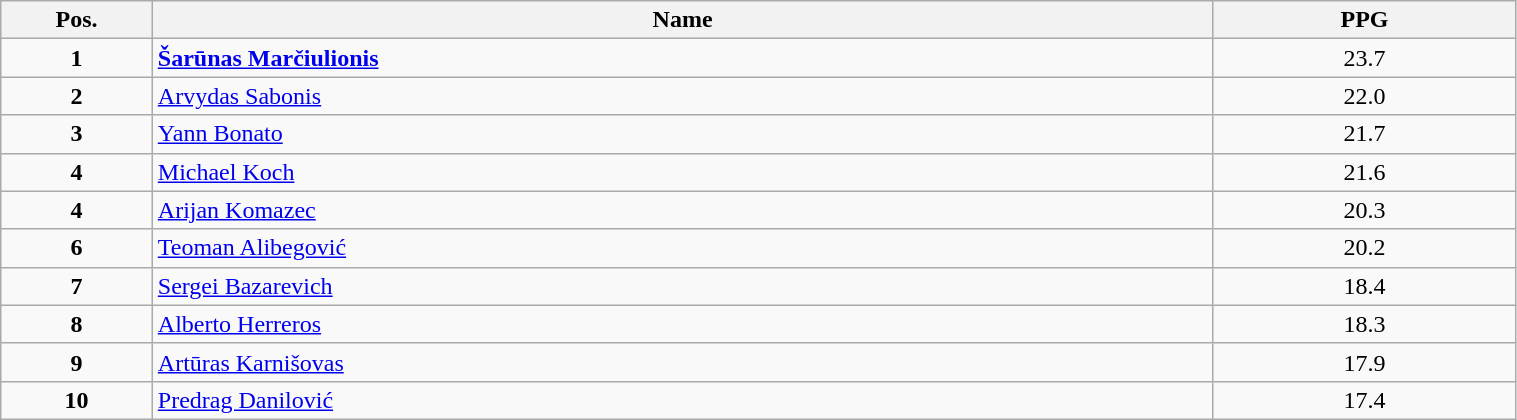<table class=wikitable width="80%">
<tr>
<th width="10%">Pos.</th>
<th width="70%">Name</th>
<th width="20%">PPG</th>
</tr>
<tr>
<td align=center><strong>1</strong></td>
<td> <strong><a href='#'>Šarūnas Marčiulionis</a></strong></td>
<td align=center>23.7</td>
</tr>
<tr>
<td align=center><strong>2</strong></td>
<td> <a href='#'>Arvydas Sabonis</a></td>
<td align=center>22.0</td>
</tr>
<tr>
<td align=center><strong>3</strong></td>
<td> <a href='#'>Yann Bonato</a></td>
<td align=center>21.7</td>
</tr>
<tr>
<td align=center><strong>4</strong></td>
<td> <a href='#'>Michael Koch</a></td>
<td align=center>21.6</td>
</tr>
<tr>
<td align=center><strong>4</strong></td>
<td> <a href='#'>Arijan Komazec</a></td>
<td align=center>20.3</td>
</tr>
<tr>
<td align=center><strong>6</strong></td>
<td> <a href='#'>Teoman Alibegović</a></td>
<td align=center>20.2</td>
</tr>
<tr>
<td align=center><strong>7</strong></td>
<td> <a href='#'>Sergei Bazarevich</a></td>
<td align=center>18.4</td>
</tr>
<tr>
<td align=center><strong>8</strong></td>
<td> <a href='#'>Alberto Herreros</a></td>
<td align=center>18.3</td>
</tr>
<tr>
<td align=center><strong>9</strong></td>
<td> <a href='#'>Artūras Karnišovas</a></td>
<td align=center>17.9</td>
</tr>
<tr>
<td align=center><strong>10</strong></td>
<td> <a href='#'>Predrag Danilović</a></td>
<td align=center>17.4</td>
</tr>
</table>
